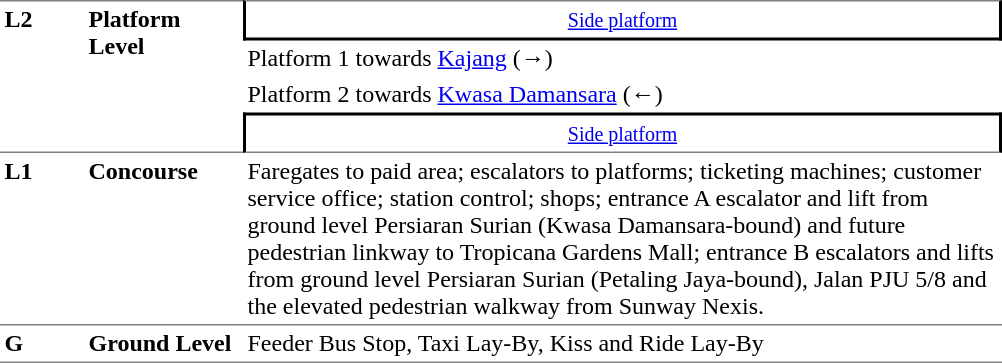<table table border=0 cellspacing=0 cellpadding=3>
<tr>
<td style="border-top:solid 1px gray;border-bottom:solid 1px gray;" rowspan=4 width=50 valign=top><strong>L2</strong></td>
<td style="border-top:solid 1px gray;border-bottom:solid 1px gray;" rowspan=4 width=100 valign=top><strong>Platform Level</strong></td>
<td style="width=500;border-top:solid 1px gray;border-right:solid 2px black;border-left:solid 2px black;border-bottom:solid 2px black;text-align:center;" colspan=1><small><a href='#'>Side platform</a></small></td>
</tr>
<tr>
<td width=500>Platform 1    towards <a href='#'>Kajang</a>  (→)</td>
</tr>
<tr>
<td width=500>Platform 2    towards <a href='#'>Kwasa Damansara</a>  (←)</td>
</tr>
<tr>
<td style="width=500;border-top:solid 2px black;border-right:solid 2px black;border-left:solid 2px black;border-bottom:solid 1px gray;text-align:center;" colspan=1><small><a href='#'>Side platform</a></small></td>
</tr>
<tr style="vertical-align:top;">
<td style="border-bottom:solid 1px gray; "><strong>L1</strong></td>
<td style="border-bottom:solid 1px gray; "><strong>Concourse</strong></td>
<td style="border-bottom:solid 1px gray; " width=500>Faregates to paid area; escalators to platforms; ticketing machines; customer service office; station control; shops; entrance A escalator and lift from ground level Persiaran Surian (Kwasa Damansara-bound) and future pedestrian linkway to Tropicana Gardens Mall; entrance B escalators and lifts from ground level Persiaran Surian (Petaling Jaya-bound), Jalan PJU 5/8 and the elevated pedestrian walkway from Sunway Nexis.</td>
</tr>
<tr>
<td style="border-bottom:solid 1px gray; "><strong>G</strong></td>
<td style="border-bottom:solid 1px gray; "><strong>Ground Level</strong></td>
<td style="border-bottom:solid 1px gray; ">Feeder Bus Stop, Taxi Lay-By, Kiss and Ride Lay-By</td>
</tr>
</table>
